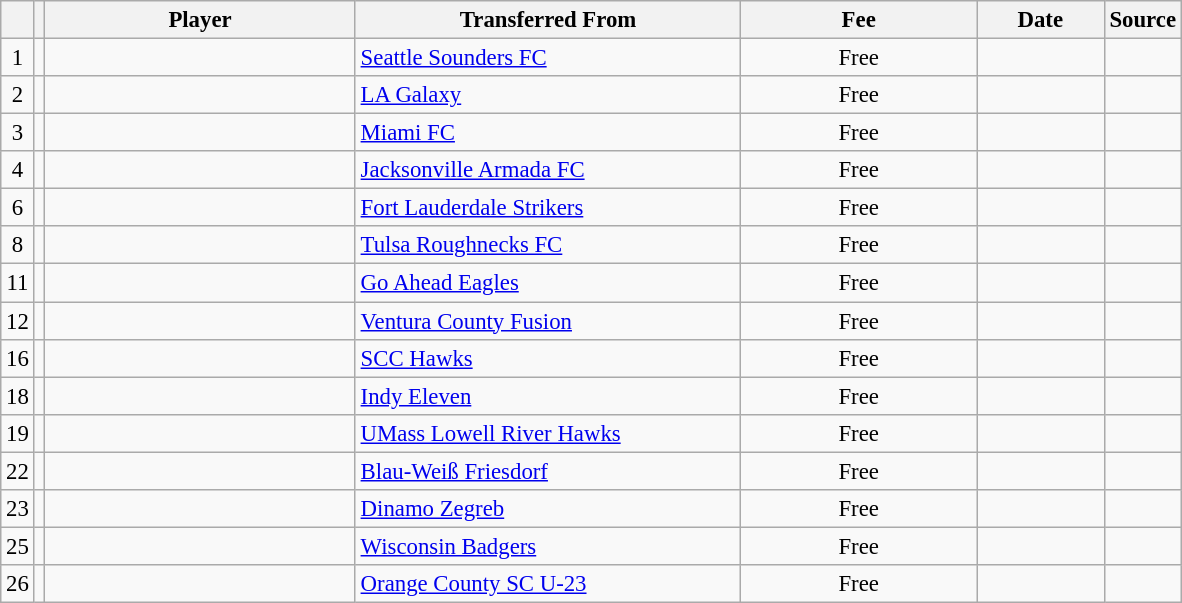<table class="wikitable plainrowheaders sortable" style="font-size:95%">
<tr>
<th></th>
<th></th>
<th scope="col" style="width:200px;"><strong>Player</strong></th>
<th scope="col" style="width:250px;"><strong>Transferred From</strong></th>
<th scope="col" style="width:150px;"><strong>Fee</strong></th>
<th scope="col" style="width:78px;"><strong>Date</strong></th>
<th><strong>Source</strong></th>
</tr>
<tr>
<td align=center>1</td>
<td align=center> </td>
<td></td>
<td> <a href='#'>Seattle Sounders FC</a></td>
<td align=center>Free</td>
<td align=center></td>
<td align=center></td>
</tr>
<tr>
<td align=center>2</td>
<td align=center></td>
<td></td>
<td> <a href='#'>LA Galaxy</a></td>
<td align=center>Free</td>
<td align=center></td>
<td align=center></td>
</tr>
<tr>
<td align=center>3</td>
<td align=center></td>
<td></td>
<td> <a href='#'>Miami FC</a></td>
<td align=center>Free</td>
<td align=center></td>
<td align=center></td>
</tr>
<tr>
<td align=center>4</td>
<td align=center></td>
<td></td>
<td> <a href='#'>Jacksonville Armada FC</a></td>
<td align=center>Free</td>
<td align=center></td>
<td align=center></td>
</tr>
<tr>
<td align=center>6</td>
<td align=center></td>
<td></td>
<td> <a href='#'>Fort Lauderdale Strikers</a></td>
<td align=center>Free</td>
<td align=center></td>
<td align=center></td>
</tr>
<tr>
<td align=center>8</td>
<td align=center></td>
<td></td>
<td> <a href='#'>Tulsa Roughnecks FC</a></td>
<td align=center>Free</td>
<td align=center></td>
<td align=center></td>
</tr>
<tr>
<td align=center>11</td>
<td align=center></td>
<td></td>
<td> <a href='#'>Go Ahead Eagles</a></td>
<td align=center>Free</td>
<td align=center></td>
<td align=center></td>
</tr>
<tr>
<td align=center>12</td>
<td align=center></td>
<td></td>
<td> <a href='#'>Ventura County Fusion</a></td>
<td align=center>Free</td>
<td align=center></td>
<td align=center></td>
</tr>
<tr>
<td align=center>16</td>
<td align=center></td>
<td></td>
<td> <a href='#'>SCC Hawks</a></td>
<td align=center>Free</td>
<td align=center></td>
<td align=center></td>
</tr>
<tr>
<td align=center>18</td>
<td align=center></td>
<td></td>
<td> <a href='#'>Indy Eleven</a></td>
<td align=center>Free</td>
<td align=center></td>
<td align=center></td>
</tr>
<tr>
<td align=center>19</td>
<td align=center></td>
<td></td>
<td> <a href='#'>UMass Lowell River Hawks</a></td>
<td align=center>Free</td>
<td align=center></td>
<td align=center></td>
</tr>
<tr>
<td align=center>22</td>
<td align=center></td>
<td></td>
<td> <a href='#'>Blau-Weiß Friesdorf</a></td>
<td align=center>Free</td>
<td align=center></td>
<td align=center></td>
</tr>
<tr>
<td align=center>23</td>
<td align=center></td>
<td></td>
<td> <a href='#'>Dinamo Zegreb</a></td>
<td align=center>Free</td>
<td align=center></td>
<td align=center></td>
</tr>
<tr>
<td align=center>25</td>
<td align=center></td>
<td></td>
<td> <a href='#'>Wisconsin Badgers</a></td>
<td align=center>Free</td>
<td align=center></td>
<td align=center></td>
</tr>
<tr>
<td align=center>26</td>
<td align=center></td>
<td></td>
<td> <a href='#'>Orange County SC U-23</a></td>
<td align=center>Free</td>
<td align=center></td>
<td align=center></td>
</tr>
</table>
